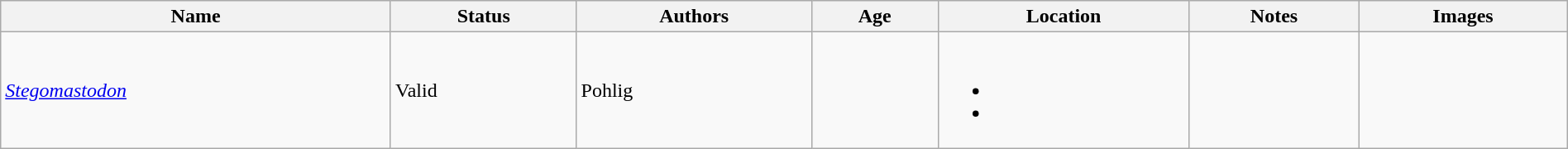<table class="wikitable sortable" align="center" width="100%">
<tr>
<th>Name</th>
<th>Status</th>
<th>Authors</th>
<th>Age</th>
<th>Location</th>
<th class="unsortable">Notes</th>
<th class="unsortable">Images</th>
</tr>
<tr>
<td><em><a href='#'>Stegomastodon</a></em></td>
<td>Valid</td>
<td>Pohlig</td>
<td></td>
<td><br><ul><li></li><li></li></ul></td>
<td></td>
<td></td>
</tr>
</table>
